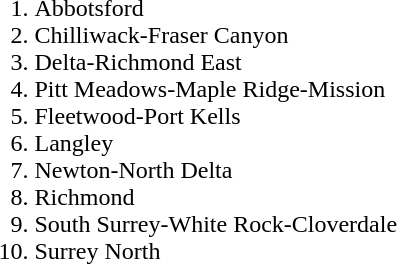<table>
<tr>
<td></td>
<td><br><ol><li>Abbotsford</li><li>Chilliwack-Fraser Canyon</li><li>Delta-Richmond East</li><li>Pitt Meadows-Maple Ridge-Mission</li><li>Fleetwood-Port Kells</li><li>Langley</li><li>Newton-North Delta</li><li>Richmond</li><li>South Surrey-White Rock-Cloverdale</li><li>Surrey North</li></ol></td>
</tr>
</table>
